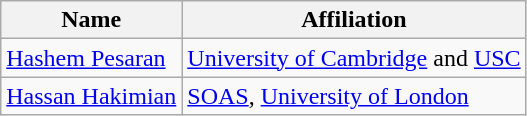<table class="wikitable">
<tr>
<th>Name</th>
<th>Affiliation</th>
</tr>
<tr>
<td><a href='#'>Hashem Pesaran</a></td>
<td><a href='#'>University of Cambridge</a> and <a href='#'>USC</a></td>
</tr>
<tr>
<td><a href='#'>Hassan Hakimian</a></td>
<td><a href='#'>SOAS</a>, <a href='#'>University of London</a></td>
</tr>
</table>
